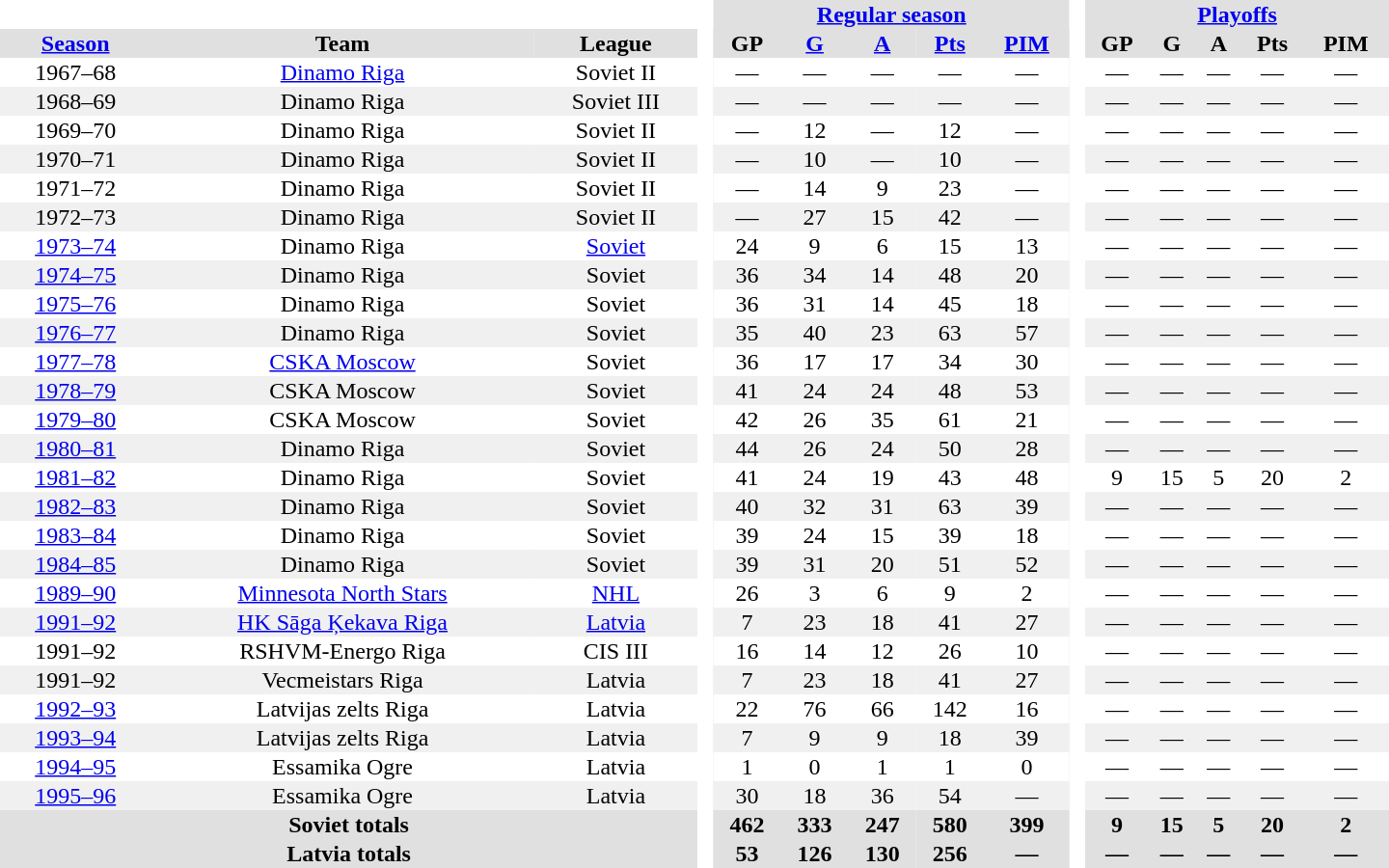<table border="0" cellpadding="1" cellspacing="0" style="text-align:center; width:60em">
<tr bgcolor="#e0e0e0">
<th colspan="3" bgcolor="#ffffff"> </th>
<th rowspan="99" bgcolor="#ffffff"> </th>
<th colspan="5"><a href='#'>Regular season</a></th>
<th rowspan="99" bgcolor="#ffffff"> </th>
<th colspan="5"><a href='#'>Playoffs</a></th>
</tr>
<tr bgcolor="#e0e0e0">
<th><a href='#'>Season</a></th>
<th>Team</th>
<th>League</th>
<th>GP</th>
<th><a href='#'>G</a></th>
<th><a href='#'>A</a></th>
<th><a href='#'>Pts</a></th>
<th><a href='#'>PIM</a></th>
<th>GP</th>
<th>G</th>
<th>A</th>
<th>Pts</th>
<th>PIM</th>
</tr>
<tr>
<td>1967–68</td>
<td><a href='#'>Dinamo Riga</a></td>
<td>Soviet II</td>
<td>—</td>
<td>—</td>
<td>—</td>
<td>—</td>
<td>—</td>
<td>—</td>
<td>—</td>
<td>—</td>
<td>—</td>
<td>—</td>
</tr>
<tr bgcolor="#f0f0f0">
<td>1968–69</td>
<td>Dinamo Riga</td>
<td>Soviet III</td>
<td>—</td>
<td>—</td>
<td>—</td>
<td>—</td>
<td>—</td>
<td>—</td>
<td>—</td>
<td>—</td>
<td>—</td>
<td>—</td>
</tr>
<tr>
<td>1969–70</td>
<td>Dinamo Riga</td>
<td>Soviet II</td>
<td>—</td>
<td>12</td>
<td>—</td>
<td>12</td>
<td>—</td>
<td>—</td>
<td>—</td>
<td>—</td>
<td>—</td>
<td>—</td>
</tr>
<tr bgcolor="#f0f0f0">
<td>1970–71</td>
<td>Dinamo Riga</td>
<td>Soviet II</td>
<td>—</td>
<td>10</td>
<td>—</td>
<td>10</td>
<td>—</td>
<td>—</td>
<td>—</td>
<td>—</td>
<td>—</td>
<td>—</td>
</tr>
<tr>
<td>1971–72</td>
<td>Dinamo Riga</td>
<td>Soviet II</td>
<td>—</td>
<td>14</td>
<td>9</td>
<td>23</td>
<td>—</td>
<td>—</td>
<td>—</td>
<td>—</td>
<td>—</td>
<td>—</td>
</tr>
<tr bgcolor="#f0f0f0">
<td>1972–73</td>
<td>Dinamo Riga</td>
<td>Soviet II</td>
<td>—</td>
<td>27</td>
<td>15</td>
<td>42</td>
<td>—</td>
<td>—</td>
<td>—</td>
<td>—</td>
<td>—</td>
<td>—</td>
</tr>
<tr>
<td><a href='#'>1973–74</a></td>
<td>Dinamo Riga</td>
<td><a href='#'>Soviet</a></td>
<td>24</td>
<td>9</td>
<td>6</td>
<td>15</td>
<td>13</td>
<td>—</td>
<td>—</td>
<td>—</td>
<td>—</td>
<td>—</td>
</tr>
<tr bgcolor="#f0f0f0">
<td><a href='#'>1974–75</a></td>
<td>Dinamo Riga</td>
<td>Soviet</td>
<td>36</td>
<td>34</td>
<td>14</td>
<td>48</td>
<td>20</td>
<td>—</td>
<td>—</td>
<td>—</td>
<td>—</td>
<td>—</td>
</tr>
<tr>
<td><a href='#'>1975–76</a></td>
<td>Dinamo Riga</td>
<td>Soviet</td>
<td>36</td>
<td>31</td>
<td>14</td>
<td>45</td>
<td>18</td>
<td>—</td>
<td>—</td>
<td>—</td>
<td>—</td>
<td>—</td>
</tr>
<tr bgcolor="#f0f0f0">
<td><a href='#'>1976–77</a></td>
<td>Dinamo Riga</td>
<td>Soviet</td>
<td>35</td>
<td>40</td>
<td>23</td>
<td>63</td>
<td>57</td>
<td>—</td>
<td>—</td>
<td>—</td>
<td>—</td>
<td>—</td>
</tr>
<tr>
<td><a href='#'>1977–78</a></td>
<td><a href='#'>CSKA Moscow</a></td>
<td>Soviet</td>
<td>36</td>
<td>17</td>
<td>17</td>
<td>34</td>
<td>30</td>
<td>—</td>
<td>—</td>
<td>—</td>
<td>—</td>
<td>—</td>
</tr>
<tr bgcolor="#f0f0f0">
<td><a href='#'>1978–79</a></td>
<td>CSKA Moscow</td>
<td>Soviet</td>
<td>41</td>
<td>24</td>
<td>24</td>
<td>48</td>
<td>53</td>
<td>—</td>
<td>—</td>
<td>—</td>
<td>—</td>
<td>—</td>
</tr>
<tr>
<td><a href='#'>1979–80</a></td>
<td>CSKA Moscow</td>
<td>Soviet</td>
<td>42</td>
<td>26</td>
<td>35</td>
<td>61</td>
<td>21</td>
<td>—</td>
<td>—</td>
<td>—</td>
<td>—</td>
<td>—</td>
</tr>
<tr bgcolor="#f0f0f0">
<td><a href='#'>1980–81</a></td>
<td>Dinamo Riga</td>
<td>Soviet</td>
<td>44</td>
<td>26</td>
<td>24</td>
<td>50</td>
<td>28</td>
<td>—</td>
<td>—</td>
<td>—</td>
<td>—</td>
<td>—</td>
</tr>
<tr>
<td><a href='#'>1981–82</a></td>
<td>Dinamo Riga</td>
<td>Soviet</td>
<td>41</td>
<td>24</td>
<td>19</td>
<td>43</td>
<td>48</td>
<td>9</td>
<td>15</td>
<td>5</td>
<td>20</td>
<td>2</td>
</tr>
<tr bgcolor="#f0f0f0">
<td><a href='#'>1982–83</a></td>
<td>Dinamo Riga</td>
<td>Soviet</td>
<td>40</td>
<td>32</td>
<td>31</td>
<td>63</td>
<td>39</td>
<td>—</td>
<td>—</td>
<td>—</td>
<td>—</td>
<td>—</td>
</tr>
<tr>
<td><a href='#'>1983–84</a></td>
<td>Dinamo Riga</td>
<td>Soviet</td>
<td>39</td>
<td>24</td>
<td>15</td>
<td>39</td>
<td>18</td>
<td>—</td>
<td>—</td>
<td>—</td>
<td>—</td>
<td>—</td>
</tr>
<tr bgcolor="#f0f0f0">
<td><a href='#'>1984–85</a></td>
<td>Dinamo Riga</td>
<td>Soviet</td>
<td>39</td>
<td>31</td>
<td>20</td>
<td>51</td>
<td>52</td>
<td>—</td>
<td>—</td>
<td>—</td>
<td>—</td>
<td>—</td>
</tr>
<tr>
<td><a href='#'>1989–90</a></td>
<td><a href='#'>Minnesota North Stars</a></td>
<td><a href='#'>NHL</a></td>
<td>26</td>
<td>3</td>
<td>6</td>
<td>9</td>
<td>2</td>
<td>—</td>
<td>—</td>
<td>—</td>
<td>—</td>
<td>—</td>
</tr>
<tr bgcolor="#f0f0f0">
<td><a href='#'>1991–92</a></td>
<td><a href='#'>HK Sāga Ķekava Riga</a></td>
<td><a href='#'>Latvia</a></td>
<td>7</td>
<td>23</td>
<td>18</td>
<td>41</td>
<td>27</td>
<td>—</td>
<td>—</td>
<td>—</td>
<td>—</td>
<td>—</td>
</tr>
<tr>
<td>1991–92</td>
<td>RSHVM-Energo Riga</td>
<td>CIS III</td>
<td>16</td>
<td>14</td>
<td>12</td>
<td>26</td>
<td>10</td>
<td>—</td>
<td>—</td>
<td>—</td>
<td>—</td>
<td>—</td>
</tr>
<tr bgcolor="#f0f0f0">
<td>1991–92</td>
<td>Vecmeistars Riga</td>
<td>Latvia</td>
<td>7</td>
<td>23</td>
<td>18</td>
<td>41</td>
<td>27</td>
<td>—</td>
<td>—</td>
<td>—</td>
<td>—</td>
<td>—</td>
</tr>
<tr>
<td><a href='#'>1992–93</a></td>
<td>Latvijas zelts Riga</td>
<td>Latvia</td>
<td>22</td>
<td>76</td>
<td>66</td>
<td>142</td>
<td>16</td>
<td>—</td>
<td>—</td>
<td>—</td>
<td>—</td>
<td>—</td>
</tr>
<tr bgcolor="#f0f0f0">
<td><a href='#'>1993–94</a></td>
<td>Latvijas zelts Riga</td>
<td>Latvia</td>
<td>7</td>
<td>9</td>
<td>9</td>
<td>18</td>
<td>39</td>
<td>—</td>
<td>—</td>
<td>—</td>
<td>—</td>
<td>—</td>
</tr>
<tr>
<td><a href='#'>1994–95</a></td>
<td>Essamika Ogre</td>
<td>Latvia</td>
<td>1</td>
<td>0</td>
<td>1</td>
<td>1</td>
<td>0</td>
<td>—</td>
<td>—</td>
<td>—</td>
<td>—</td>
<td>—</td>
</tr>
<tr bgcolor="#f0f0f0">
<td><a href='#'>1995–96</a></td>
<td>Essamika Ogre</td>
<td>Latvia</td>
<td>30</td>
<td>18</td>
<td>36</td>
<td>54</td>
<td>—</td>
<td>—</td>
<td>—</td>
<td>—</td>
<td>—</td>
<td>—</td>
</tr>
<tr bgcolor="#e0e0e0">
<th colspan="3">Soviet totals</th>
<th>462</th>
<th>333</th>
<th>247</th>
<th>580</th>
<th>399</th>
<th>9</th>
<th>15</th>
<th>5</th>
<th>20</th>
<th>2</th>
</tr>
<tr bgcolor="#e0e0e0">
<th colspan="3">Latvia totals</th>
<th>53</th>
<th>126</th>
<th>130</th>
<th>256</th>
<th>—</th>
<th>—</th>
<th>—</th>
<th>—</th>
<th>—</th>
<th>—</th>
</tr>
</table>
